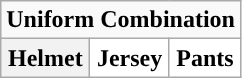<table class="wikitable">
<tr>
<td align="center" Colspan="3"><strong>Uniform Combination</strong></td>
</tr>
<tr align="center">
<th>Helmet</th>
<th style="background:#FFFFFF;">Jersey</th>
<th style="background:#FFFFFF;">Pants</th>
</tr>
</table>
